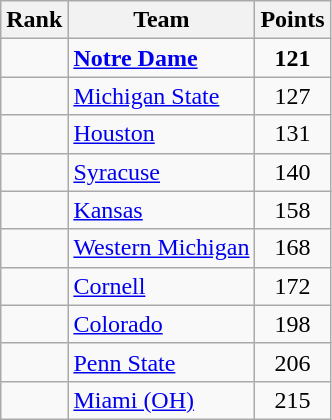<table class="wikitable sortable" style="text-align:center">
<tr>
<th>Rank</th>
<th>Team</th>
<th>Points</th>
</tr>
<tr>
<td></td>
<td align=left><strong><a href='#'>Notre Dame</a></strong></td>
<td><strong>121</strong></td>
</tr>
<tr>
<td></td>
<td align=left><a href='#'>Michigan State</a></td>
<td>127</td>
</tr>
<tr>
<td></td>
<td align=left><a href='#'>Houston</a></td>
<td>131</td>
</tr>
<tr>
<td></td>
<td align=left><a href='#'>Syracuse</a></td>
<td>140</td>
</tr>
<tr>
<td></td>
<td align=left><a href='#'>Kansas</a></td>
<td>158</td>
</tr>
<tr>
<td></td>
<td align=left><a href='#'>Western Michigan</a></td>
<td>168</td>
</tr>
<tr>
<td></td>
<td align=left><a href='#'>Cornell</a></td>
<td>172</td>
</tr>
<tr>
<td></td>
<td align=left><a href='#'>Colorado</a></td>
<td>198</td>
</tr>
<tr>
<td></td>
<td align=left><a href='#'>Penn State</a></td>
<td>206</td>
</tr>
<tr>
<td></td>
<td align=left><a href='#'>Miami (OH)</a></td>
<td>215</td>
</tr>
</table>
